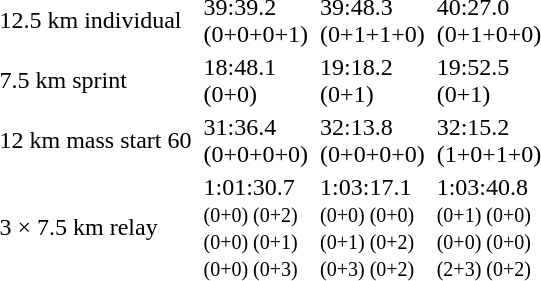<table>
<tr>
<td>12.5 km individual</td>
<td></td>
<td>39:39.2<br>(0+0+0+1)</td>
<td></td>
<td>39:48.3<br>(0+1+1+0)</td>
<td></td>
<td>40:27.0<br>(0+1+0+0)</td>
</tr>
<tr>
<td>7.5 km sprint</td>
<td></td>
<td>18:48.1<br>(0+0)</td>
<td></td>
<td>19:18.2<br>(0+1)</td>
<td></td>
<td>19:52.5<br>(0+1)</td>
</tr>
<tr>
<td>12 km mass start 60</td>
<td></td>
<td>31:36.4<br>(0+0+0+0)</td>
<td></td>
<td>32:13.8<br>(0+0+0+0)</td>
<td></td>
<td>32:15.2<br>(1+0+1+0)</td>
</tr>
<tr>
<td>3 × 7.5 km relay</td>
<td></td>
<td>1:01:30.7<br><small>(0+0) (0+2)<br>(0+0) (0+1)<br>(0+0) (0+3)</small></td>
<td></td>
<td>1:03:17.1<br><small>(0+0) (0+0)<br>(0+1) (0+2)<br>(0+3) (0+2)</small></td>
<td></td>
<td>1:03:40.8<br><small>(0+1) (0+0)<br>(0+0) (0+0)<br>(2+3) (0+2)</small></td>
</tr>
</table>
